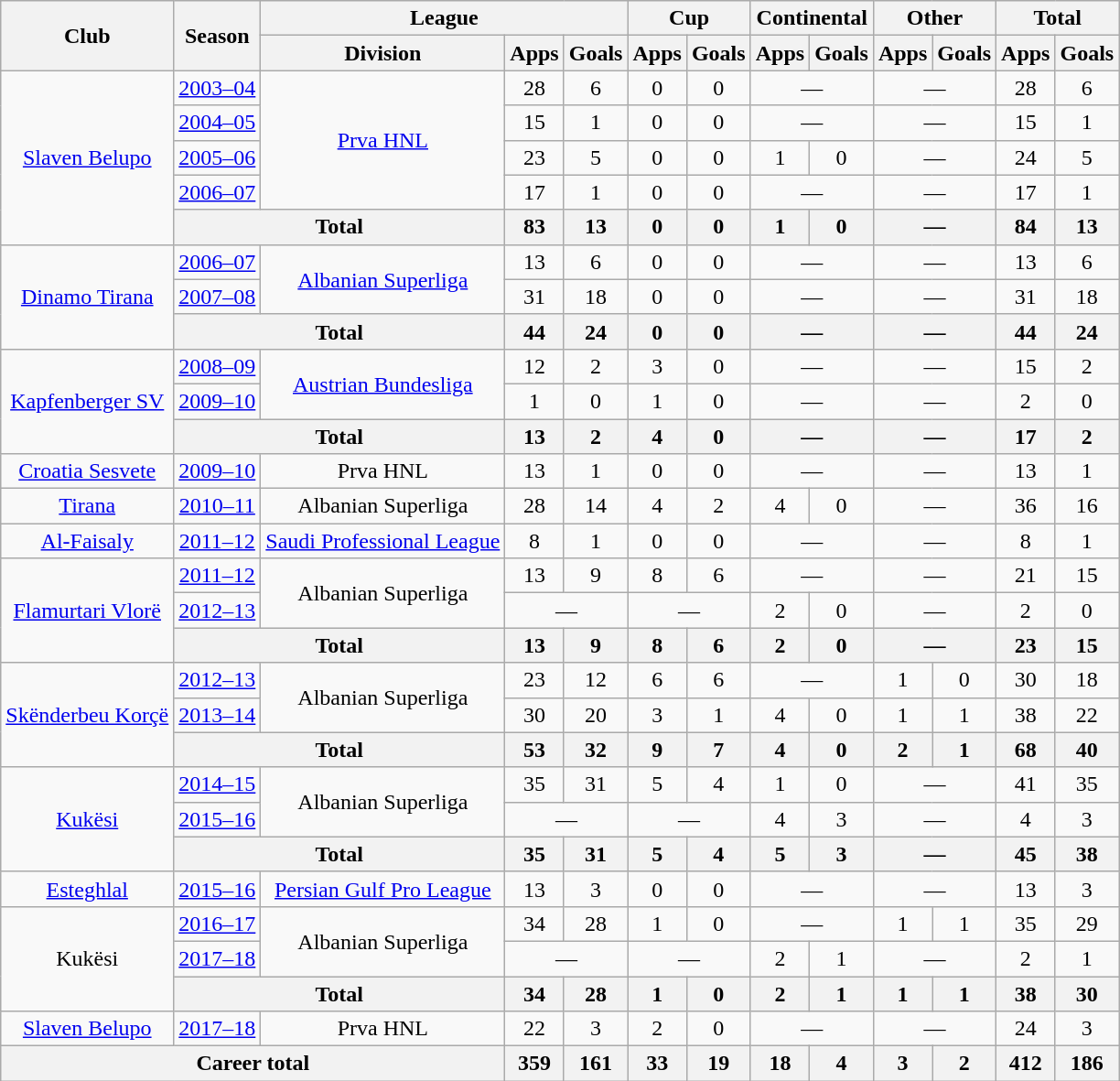<table class="wikitable" style="text-align:center">
<tr>
<th rowspan="2">Club</th>
<th rowspan="2">Season</th>
<th colspan="3">League</th>
<th colspan="2">Cup</th>
<th colspan="2">Continental</th>
<th colspan="2">Other</th>
<th colspan="2">Total</th>
</tr>
<tr>
<th>Division</th>
<th>Apps</th>
<th>Goals</th>
<th>Apps</th>
<th>Goals</th>
<th>Apps</th>
<th>Goals</th>
<th>Apps</th>
<th>Goals</th>
<th>Apps</th>
<th>Goals</th>
</tr>
<tr>
<td rowspan="5"><a href='#'>Slaven Belupo</a></td>
<td><a href='#'>2003–04</a></td>
<td rowspan="4"><a href='#'>Prva HNL</a></td>
<td>28</td>
<td>6</td>
<td>0</td>
<td>0</td>
<td colspan="2">—</td>
<td colspan="2">—</td>
<td>28</td>
<td>6</td>
</tr>
<tr>
<td><a href='#'>2004–05</a></td>
<td>15</td>
<td>1</td>
<td>0</td>
<td>0</td>
<td colspan="2">—</td>
<td colspan="2">—</td>
<td>15</td>
<td>1</td>
</tr>
<tr>
<td><a href='#'>2005–06</a></td>
<td>23</td>
<td>5</td>
<td>0</td>
<td>0</td>
<td>1</td>
<td>0</td>
<td colspan="2">—</td>
<td>24</td>
<td>5</td>
</tr>
<tr>
<td><a href='#'>2006–07</a></td>
<td>17</td>
<td>1</td>
<td>0</td>
<td>0</td>
<td colspan="2">—</td>
<td colspan="2">—</td>
<td>17</td>
<td>1</td>
</tr>
<tr>
<th colspan="2">Total</th>
<th>83</th>
<th>13</th>
<th>0</th>
<th>0</th>
<th>1</th>
<th>0</th>
<th colspan="2">—</th>
<th>84</th>
<th>13</th>
</tr>
<tr>
<td rowspan="3"><a href='#'>Dinamo Tirana</a></td>
<td><a href='#'>2006–07</a></td>
<td rowspan="2"><a href='#'>Albanian Superliga</a></td>
<td>13</td>
<td>6</td>
<td>0</td>
<td>0</td>
<td colspan="2">—</td>
<td colspan="2">—</td>
<td>13</td>
<td>6</td>
</tr>
<tr>
<td><a href='#'>2007–08</a></td>
<td>31</td>
<td>18</td>
<td>0</td>
<td>0</td>
<td colspan="2">—</td>
<td colspan="2">—</td>
<td>31</td>
<td>18</td>
</tr>
<tr>
<th colspan="2">Total</th>
<th>44</th>
<th>24</th>
<th>0</th>
<th>0</th>
<th colspan="2">—</th>
<th colspan="2">—</th>
<th>44</th>
<th>24</th>
</tr>
<tr>
<td rowspan="3"><a href='#'>Kapfenberger SV</a></td>
<td><a href='#'>2008–09</a></td>
<td rowspan="2"><a href='#'>Austrian Bundesliga</a></td>
<td>12</td>
<td>2</td>
<td>3</td>
<td>0</td>
<td colspan="2">—</td>
<td colspan="2">—</td>
<td>15</td>
<td>2</td>
</tr>
<tr>
<td><a href='#'>2009–10</a></td>
<td>1</td>
<td>0</td>
<td>1</td>
<td>0</td>
<td colspan="2">—</td>
<td colspan="2">—</td>
<td>2</td>
<td>0</td>
</tr>
<tr>
<th colspan="2">Total</th>
<th>13</th>
<th>2</th>
<th>4</th>
<th>0</th>
<th colspan="2">—</th>
<th colspan="2">—</th>
<th>17</th>
<th>2</th>
</tr>
<tr>
<td><a href='#'>Croatia Sesvete</a></td>
<td><a href='#'>2009–10</a></td>
<td>Prva HNL</td>
<td>13</td>
<td>1</td>
<td>0</td>
<td>0</td>
<td colspan="2">—</td>
<td colspan="2">—</td>
<td>13</td>
<td>1</td>
</tr>
<tr>
<td><a href='#'>Tirana</a></td>
<td><a href='#'>2010–11</a></td>
<td>Albanian Superliga</td>
<td>28</td>
<td>14</td>
<td>4</td>
<td>2</td>
<td>4</td>
<td>0</td>
<td colspan="2">—</td>
<td>36</td>
<td>16</td>
</tr>
<tr>
<td><a href='#'>Al-Faisaly</a></td>
<td><a href='#'>2011–12</a></td>
<td><a href='#'>Saudi Professional League</a></td>
<td>8</td>
<td>1</td>
<td>0</td>
<td>0</td>
<td colspan="2">—</td>
<td colspan="2">—</td>
<td>8</td>
<td>1</td>
</tr>
<tr>
<td rowspan="3"><a href='#'>Flamurtari Vlorë</a></td>
<td><a href='#'>2011–12</a></td>
<td rowspan="2">Albanian Superliga</td>
<td>13</td>
<td>9</td>
<td>8</td>
<td>6</td>
<td colspan="2">—</td>
<td colspan="2">—</td>
<td>21</td>
<td>15</td>
</tr>
<tr>
<td><a href='#'>2012–13</a></td>
<td colspan="2">—</td>
<td colspan="2">—</td>
<td>2</td>
<td>0</td>
<td colspan="2">—</td>
<td>2</td>
<td>0</td>
</tr>
<tr>
<th colspan="2">Total</th>
<th>13</th>
<th>9</th>
<th>8</th>
<th>6</th>
<th>2</th>
<th>0</th>
<th colspan="2">—</th>
<th>23</th>
<th>15</th>
</tr>
<tr>
<td rowspan="3"><a href='#'>Skënderbeu Korçë</a></td>
<td><a href='#'>2012–13</a></td>
<td rowspan="2">Albanian Superliga</td>
<td>23</td>
<td>12</td>
<td>6</td>
<td>6</td>
<td colspan="2">—</td>
<td>1</td>
<td>0</td>
<td>30</td>
<td>18</td>
</tr>
<tr>
<td><a href='#'>2013–14</a></td>
<td>30</td>
<td>20</td>
<td>3</td>
<td>1</td>
<td>4</td>
<td>0</td>
<td>1</td>
<td>1</td>
<td>38</td>
<td>22</td>
</tr>
<tr>
<th colspan="2">Total</th>
<th>53</th>
<th>32</th>
<th>9</th>
<th>7</th>
<th>4</th>
<th>0</th>
<th>2</th>
<th>1</th>
<th>68</th>
<th>40</th>
</tr>
<tr>
<td rowspan="3"><a href='#'>Kukësi</a></td>
<td><a href='#'>2014–15</a></td>
<td rowspan="2">Albanian Superliga</td>
<td>35</td>
<td>31</td>
<td>5</td>
<td>4</td>
<td>1</td>
<td>0</td>
<td colspan="2">—</td>
<td>41</td>
<td>35</td>
</tr>
<tr>
<td><a href='#'>2015–16</a></td>
<td colspan="2">—</td>
<td colspan="2">—</td>
<td>4</td>
<td>3</td>
<td colspan="2">—</td>
<td>4</td>
<td>3</td>
</tr>
<tr>
<th colspan="2">Total</th>
<th>35</th>
<th>31</th>
<th>5</th>
<th>4</th>
<th>5</th>
<th>3</th>
<th colspan="2">—</th>
<th>45</th>
<th>38</th>
</tr>
<tr>
<td><a href='#'>Esteghlal</a></td>
<td><a href='#'>2015–16</a></td>
<td><a href='#'>Persian Gulf Pro League</a></td>
<td>13</td>
<td>3</td>
<td>0</td>
<td>0</td>
<td colspan="2">—</td>
<td colspan="2">—</td>
<td>13</td>
<td>3</td>
</tr>
<tr>
<td rowspan="3">Kukësi</td>
<td><a href='#'>2016–17</a></td>
<td rowspan="2">Albanian Superliga</td>
<td>34</td>
<td>28</td>
<td>1</td>
<td>0</td>
<td colspan="2">—</td>
<td>1</td>
<td>1</td>
<td>35</td>
<td>29</td>
</tr>
<tr>
<td><a href='#'>2017–18</a></td>
<td colspan="2">—</td>
<td colspan="2">—</td>
<td>2</td>
<td>1</td>
<td colspan="2">—</td>
<td>2</td>
<td>1</td>
</tr>
<tr>
<th colspan="2">Total</th>
<th>34</th>
<th>28</th>
<th>1</th>
<th>0</th>
<th>2</th>
<th>1</th>
<th>1</th>
<th>1</th>
<th>38</th>
<th>30</th>
</tr>
<tr>
<td><a href='#'>Slaven Belupo</a></td>
<td><a href='#'>2017–18</a></td>
<td>Prva HNL</td>
<td>22</td>
<td>3</td>
<td>2</td>
<td>0</td>
<td colspan="2">—</td>
<td colspan="2">—</td>
<td>24</td>
<td>3</td>
</tr>
<tr>
<th colspan="3">Career total</th>
<th>359</th>
<th>161</th>
<th>33</th>
<th>19</th>
<th>18</th>
<th>4</th>
<th>3</th>
<th>2</th>
<th>412</th>
<th>186</th>
</tr>
</table>
